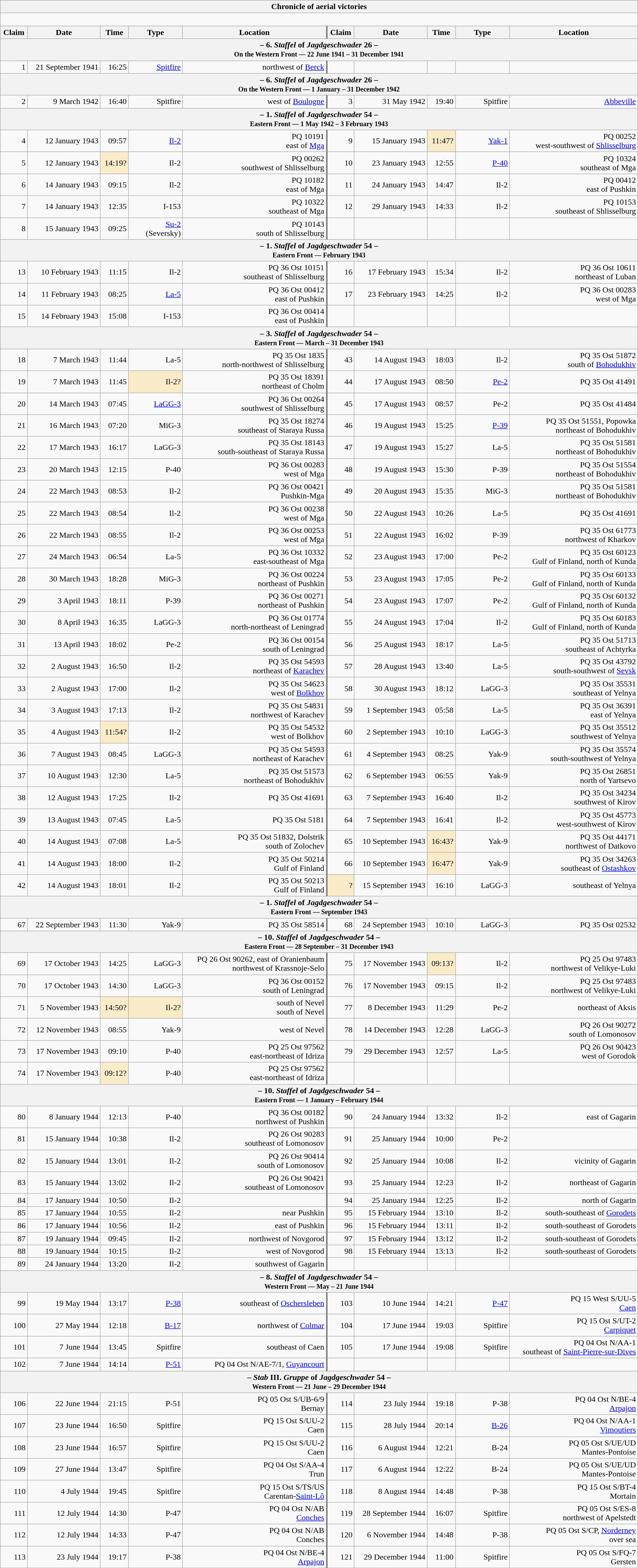<table class="wikitable plainrowheaders collapsible" style="margin-left: auto; margin-right: auto; border: none; text-align:right; width: 100%;">
<tr>
<th colspan="10">Chronicle of aerial victories</th>
</tr>
<tr>
<td colspan="10" style="text-align: left;"><br></td>
</tr>
<tr>
<th scope="col">Claim</th>
<th scope="col">Date</th>
<th scope="col">Time</th>
<th scope="col" width="100px">Type</th>
<th scope="col">Location</th>
<th scope="col" style="border-left: 3px solid grey;">Claim</th>
<th scope="col">Date</th>
<th scope="col">Time</th>
<th scope="col" width="100px">Type</th>
<th scope="col">Location</th>
</tr>
<tr>
<th colspan="10">– 6. <em>Staffel</em> of <em>Jagdgeschwader</em> 26 –<br><small>On the Western Front — 22 June 1941 – 31 December 1941</small></th>
</tr>
<tr>
<td>1</td>
<td>21 September 1941</td>
<td>16:25</td>
<td><a href='#'>Spitfire</a></td>
<td> northwest of <a href='#'>Berck</a></td>
<td style="border-left: 3px solid grey;"></td>
<td></td>
<td></td>
<td></td>
<td></td>
</tr>
<tr>
<th colspan="10">– 6. <em>Staffel</em> of <em>Jagdgeschwader</em> 26 –<br><small>On the Western Front — 1 January – 31 December 1942</small></th>
</tr>
<tr>
<td>2</td>
<td>9 March 1942</td>
<td>16:40</td>
<td>Spitfire</td>
<td> west of <a href='#'>Boulogne</a></td>
<td style="border-left: 3px solid grey;">3</td>
<td>31 May 1942</td>
<td>19:40</td>
<td>Spitfire</td>
<td><a href='#'>Abbeville</a></td>
</tr>
<tr>
<th colspan="10">– 1. <em>Staffel</em> of <em>Jagdgeschwader</em> 54 –<br><small>Eastern Front — 1 May 1942 – 3 February 1943</small></th>
</tr>
<tr>
<td>4</td>
<td>12 January 1943</td>
<td>09:57</td>
<td><a href='#'>Il-2</a></td>
<td>PQ 10191<br>east of <a href='#'>Mga</a></td>
<td style="border-left: 3px solid grey;">9</td>
<td>15 January 1943</td>
<td style="background:#faecc8">11:47?</td>
<td><a href='#'>Yak-1</a></td>
<td>PQ 00252<br> west-southwest of <a href='#'>Shlisselburg</a></td>
</tr>
<tr>
<td>5</td>
<td>12 January 1943</td>
<td style="background:#faecc8">14:19?</td>
<td>Il-2</td>
<td>PQ 00262<br> southwest of Shlisselburg</td>
<td style="border-left: 3px solid grey;">10</td>
<td>23 January 1943</td>
<td>12:55</td>
<td><a href='#'>P-40</a></td>
<td>PQ 10324<br> southeast of Mga</td>
</tr>
<tr>
<td>6</td>
<td>14 January 1943</td>
<td>09:15</td>
<td>Il-2</td>
<td>PQ 10182<br>east of Mga</td>
<td style="border-left: 3px solid grey;">11</td>
<td>24 January 1943</td>
<td>14:47</td>
<td>Il-2</td>
<td>PQ 00412<br> east of Pushkin</td>
</tr>
<tr>
<td>7</td>
<td>14 January 1943</td>
<td>12:35</td>
<td>I-153</td>
<td>PQ 10322<br> southeast of Mga</td>
<td style="border-left: 3px solid grey;">12</td>
<td>29 January 1943</td>
<td>14:33</td>
<td>Il-2</td>
<td>PQ 10153<br>southeast of Shlisselburg</td>
</tr>
<tr>
<td>8</td>
<td>15 January 1943</td>
<td>09:25</td>
<td><a href='#'>Su-2</a> (Seversky)</td>
<td>PQ 10143<br>south of Shlisselburg</td>
<td style="border-left: 3px solid grey;"></td>
<td></td>
<td></td>
<td></td>
<td></td>
</tr>
<tr>
<th colspan="10">– 1. <em>Staffel</em> of <em>Jagdgeschwader</em> 54 –<br><small>Eastern Front — February 1943</small></th>
</tr>
<tr>
<td>13</td>
<td>10 February 1943</td>
<td>11:15</td>
<td>Il-2</td>
<td>PQ 36 Ost 10151<br>southeast of Shlisselburg</td>
<td style="border-left: 3px solid grey;">16</td>
<td>17 February 1943</td>
<td>15:34</td>
<td>Il-2</td>
<td>PQ 36 Ost 10611<br> northeast of Luban</td>
</tr>
<tr>
<td>14</td>
<td>11 February 1943</td>
<td>08:25</td>
<td><a href='#'>La-5</a></td>
<td>PQ 36 Ost 00412<br> east of Pushkin</td>
<td style="border-left: 3px solid grey;">17</td>
<td>23 February 1943</td>
<td>14:25</td>
<td>Il-2</td>
<td>PQ 36 Ost 00283<br> west of Mga</td>
</tr>
<tr>
<td>15</td>
<td>14 February 1943</td>
<td>15:08</td>
<td>I-153</td>
<td>PQ 36 Ost 00414<br> east of Pushkin</td>
<td style="border-left: 3px solid grey;"></td>
<td></td>
<td></td>
<td></td>
<td></td>
</tr>
<tr>
<th colspan="10">– 3. <em>Staffel</em> of <em>Jagdgeschwader</em> 54 –<br><small>Eastern Front — March – 31 December 1943</small></th>
</tr>
<tr>
<td>18</td>
<td>7 March 1943</td>
<td>11:44</td>
<td>La-5</td>
<td>PQ 35 Ost 1835<br> north-northwest of Shlisselburg</td>
<td style="border-left: 3px solid grey;">43</td>
<td>14 August 1943</td>
<td>18:03</td>
<td>Il-2</td>
<td>PQ 35 Ost 51872<br> south of <a href='#'>Bohodukhiv</a></td>
</tr>
<tr>
<td>19</td>
<td>7 March 1943</td>
<td>11:45</td>
<td style="background:#faecc8">Il-2?</td>
<td>PQ 35 Ost 18391<br> northeast of Cholm</td>
<td style="border-left: 3px solid grey;">44</td>
<td>17 August 1943</td>
<td>08:50</td>
<td><a href='#'>Pe-2</a></td>
<td>PQ 35 Ost 41491</td>
</tr>
<tr>
<td>20</td>
<td>14 March 1943</td>
<td>07:45</td>
<td><a href='#'>LaGG-3</a></td>
<td>PQ 36 Ost 00264<br> southwest of Shlisselburg</td>
<td style="border-left: 3px solid grey;">45</td>
<td>17 August 1943</td>
<td>08:57</td>
<td>Pe-2</td>
<td>PQ 35 Ost 41484</td>
</tr>
<tr>
<td>21</td>
<td>16 March 1943</td>
<td>07:20</td>
<td>MiG-3</td>
<td>PQ 35 Ost 18274<br> southeast of Staraya Russa</td>
<td style="border-left: 3px solid grey;">46</td>
<td>19 August 1943</td>
<td>15:25</td>
<td><a href='#'>P-39</a></td>
<td>PQ 35 Ost 51551, Popowka<br>northeast of Bohodukhiv</td>
</tr>
<tr>
<td>22</td>
<td>17 March 1943</td>
<td>16:17</td>
<td>LaGG-3</td>
<td>PQ 35 Ost 18143<br> south-southeast of Staraya Russa</td>
<td style="border-left: 3px solid grey;">47</td>
<td>19 August 1943</td>
<td>15:27</td>
<td>La-5</td>
<td>PQ 35 Ost 51581<br>northeast of Bohodukhiv</td>
</tr>
<tr>
<td>23</td>
<td>20 March 1943</td>
<td>12:15</td>
<td>P-40</td>
<td>PQ 36 Ost 00283<br> west of Mga</td>
<td style="border-left: 3px solid grey;">48</td>
<td>19 August 1943</td>
<td>15:30</td>
<td>P-39</td>
<td>PQ 35 Ost 51554<br>northeast of Bohodukhiv</td>
</tr>
<tr>
<td>24</td>
<td>22 March 1943</td>
<td>08:53</td>
<td>Il-2</td>
<td>PQ 36 Ost 00421<br>Pushkin-Mga</td>
<td style="border-left: 3px solid grey;">49</td>
<td>20 August 1943</td>
<td>15:35</td>
<td>MiG-3</td>
<td>PQ 35 Ost 51581<br>northeast of Bohodukhiv</td>
</tr>
<tr>
<td>25</td>
<td>22 March 1943</td>
<td>08:54</td>
<td>Il-2</td>
<td>PQ 36 Ost 00238<br> west of Mga</td>
<td style="border-left: 3px solid grey;">50</td>
<td>22 August 1943</td>
<td>10:26</td>
<td>La-5</td>
<td>PQ 35 Ost 41691</td>
</tr>
<tr>
<td>26</td>
<td>22 March 1943</td>
<td>08:55</td>
<td>Il-2</td>
<td>PQ 36 Ost 00253<br> west of Mga</td>
<td style="border-left: 3px solid grey;">51</td>
<td>22 August 1943</td>
<td>16:02</td>
<td>P-39</td>
<td>PQ 35 Ost 61773<br> northwest of Kharkov</td>
</tr>
<tr>
<td>27</td>
<td>24 March 1943</td>
<td>06:54</td>
<td>La-5</td>
<td>PQ 36 Ost 10332<br> east-southeast of Mga</td>
<td style="border-left: 3px solid grey;">52</td>
<td>23 August 1943</td>
<td>17:00</td>
<td>Pe-2</td>
<td>PQ 35 Ost 60123<br>Gulf of Finland, north of Kunda</td>
</tr>
<tr>
<td>28</td>
<td>30 March 1943</td>
<td>18:28</td>
<td>MiG-3</td>
<td>PQ 36 Ost 00224<br> northeast of Pushkin</td>
<td style="border-left: 3px solid grey;">53</td>
<td>23 August 1943</td>
<td>17:05</td>
<td>Pe-2</td>
<td>PQ 35 Ost 60133<br>Gulf of Finland, north of Kunda</td>
</tr>
<tr>
<td>29</td>
<td>3 April 1943</td>
<td>18:11</td>
<td>P-39</td>
<td>PQ 36 Ost 00271<br> northeast of Pushkin</td>
<td style="border-left: 3px solid grey;">54</td>
<td>23 August 1943</td>
<td>17:07</td>
<td>Pe-2</td>
<td>PQ 35 Ost 60132<br>Gulf of Finland, north of Kunda</td>
</tr>
<tr>
<td>30</td>
<td>8 April 1943</td>
<td>16:35</td>
<td>LaGG-3</td>
<td>PQ 36 Ost 01774<br> north-northeast of Leningrad</td>
<td style="border-left: 3px solid grey;">55</td>
<td>24 August 1943</td>
<td>17:04</td>
<td>Il-2</td>
<td>PQ 35 Ost 60183<br>Gulf of Finland, north of Kunda</td>
</tr>
<tr>
<td>31</td>
<td>13 April 1943</td>
<td>18:02</td>
<td>Pe-2</td>
<td>PQ 36 Ost 00154<br> south of Leningrad</td>
<td style="border-left: 3px solid grey;">56</td>
<td>25 August 1943</td>
<td>18:17</td>
<td>La-5</td>
<td>PQ 35 Ost 51713<br> southeast of Achtyrka</td>
</tr>
<tr>
<td>32</td>
<td>2 August 1943</td>
<td>16:50</td>
<td>Il-2</td>
<td>PQ 35 Ost 54593<br> northeast of <a href='#'>Karachev</a></td>
<td style="border-left: 3px solid grey;">57</td>
<td>28 August 1943</td>
<td>13:40</td>
<td>La-5</td>
<td>PQ 35 Ost 43792<br> south-southwest of <a href='#'>Sevsk</a></td>
</tr>
<tr>
<td>33</td>
<td>2 August 1943</td>
<td>17:00</td>
<td>Il-2</td>
<td>PQ 35 Ost 54623<br> west of <a href='#'>Bolkhov</a></td>
<td style="border-left: 3px solid grey;">58</td>
<td>30 August 1943</td>
<td>18:12</td>
<td>LaGG-3</td>
<td>PQ 35 Ost 35531<br> southeast of Yelnya</td>
</tr>
<tr>
<td>34</td>
<td>3 August 1943</td>
<td>17:13</td>
<td>Il-2</td>
<td>PQ 35 Ost 54831<br> northwest of Karachev</td>
<td style="border-left: 3px solid grey;">59</td>
<td>1 September 1943</td>
<td>05:58</td>
<td>La-5</td>
<td>PQ 35 Ost 36391<br> east of Yelnya</td>
</tr>
<tr>
<td>35</td>
<td>4 August 1943</td>
<td style="background:#faecc8">11:54?</td>
<td>Il-2</td>
<td>PQ 35 Ost 54532<br> west of Bolkhov</td>
<td style="border-left: 3px solid grey;">60</td>
<td>2 September 1943</td>
<td>10:10</td>
<td>LaGG-3</td>
<td>PQ 35 Ost 35512<br> southwest of Yelnya</td>
</tr>
<tr>
<td>36</td>
<td>7 August 1943</td>
<td>08:45</td>
<td>LaGG-3</td>
<td>PQ 35 Ost 54593<br> northeast of Karachev</td>
<td style="border-left: 3px solid grey;">61</td>
<td>4 September 1943</td>
<td>08:25</td>
<td>Yak-9</td>
<td>PQ 35 Ost 35574<br> south-southwest of Yelnya</td>
</tr>
<tr>
<td>37</td>
<td>10 August 1943</td>
<td>12:30</td>
<td>La-5</td>
<td>PQ 35 Ost 51573<br>northeast of Bohodukhiv</td>
<td style="border-left: 3px solid grey;">62</td>
<td>6 September 1943</td>
<td>06:55</td>
<td>Yak-9</td>
<td>PQ 35 Ost 26851<br> north of Yartsevo</td>
</tr>
<tr>
<td>38</td>
<td>12 August 1943</td>
<td>17:25</td>
<td>Il-2</td>
<td>PQ 35 Ost 41691</td>
<td style="border-left: 3px solid grey;">63</td>
<td>7 September 1943</td>
<td>16:40</td>
<td>Il-2</td>
<td>PQ 35 Ost 34234<br> southwest of Kirov</td>
</tr>
<tr>
<td>39</td>
<td>13 August 1943</td>
<td>07:45</td>
<td>La-5</td>
<td>PQ 35 Ost 5181</td>
<td style="border-left: 3px solid grey;">64</td>
<td>7 September 1943</td>
<td>16:41</td>
<td>Il-2</td>
<td>PQ 35 Ost 45773<br> west-southwest of Kirov</td>
</tr>
<tr>
<td>40</td>
<td>14 August 1943</td>
<td>07:08</td>
<td>La-5</td>
<td>PQ 35 Ost 51832, Dolstrik<br> south of Zolochev</td>
<td style="border-left: 3px solid grey;">65</td>
<td>10 September 1943</td>
<td style="background:#faecc8">16:43?</td>
<td>Yak-9</td>
<td>PQ 35 Ost 44171<br> northwest of Datkovo</td>
</tr>
<tr>
<td>41</td>
<td>14 August 1943</td>
<td>18:00</td>
<td>Il-2</td>
<td>PQ 35 Ost 50214<br>Gulf of Finland</td>
<td style="border-left: 3px solid grey;">66</td>
<td>10 September 1943</td>
<td style="background:#faecc8">16:47?</td>
<td>Yak-9</td>
<td>PQ 35 Ost 34263<br> southeast of <a href='#'>Ostashkov</a></td>
</tr>
<tr>
<td>42</td>
<td>14 August 1943</td>
<td>18:01</td>
<td>Il-2</td>
<td>PQ 35 Ost 50213<br>Gulf of Finland</td>
<td style="border-left: 3px solid grey; background:#faecc8">?</td>
<td>15 September 1943</td>
<td>16:10</td>
<td>LaGG-3</td>
<td> southeast of Yelnya</td>
</tr>
<tr>
<th colspan="10">– 1. <em>Staffel</em> of <em>Jagdgeschwader</em> 54 –<br><small>Eastern Front — September 1943</small></th>
</tr>
<tr>
<td>67</td>
<td>22 September 1943</td>
<td>11:30</td>
<td>Yak-9</td>
<td>PQ 35 Ost 58514</td>
<td style="border-left: 3px solid grey;">68</td>
<td>24 September 1943</td>
<td>10:10</td>
<td>LaGG-3</td>
<td>PQ 35 Ost 02532</td>
</tr>
<tr>
<th colspan="10">– 10. <em>Staffel</em> of <em>Jagdgeschwader</em> 54 –<br><small>Eastern Front — 28 September – 31 December 1943</small></th>
</tr>
<tr>
<td>69</td>
<td>17 October 1943</td>
<td>14:25</td>
<td>LaGG-3</td>
<td>PQ 26 Ost 90262, east of Oranienbaum<br> northwest of Krassnoje-Selo</td>
<td style="border-left: 3px solid grey;">75</td>
<td>17 November 1943</td>
<td style="background:#faecc8">09:13?</td>
<td>Il-2</td>
<td>PQ 25 Ost 97483<br> northwest of Velikye-Luki</td>
</tr>
<tr>
<td>70</td>
<td>17 October 1943</td>
<td>14:30</td>
<td>LaGG-3</td>
<td>PQ 36 Ost 00152<br> south of Leningrad</td>
<td style="border-left: 3px solid grey;">76</td>
<td>17 November 1943</td>
<td>09:15</td>
<td>Il-2</td>
<td>PQ 25 Ost 97483<br> northwest of Velikye-Luki</td>
</tr>
<tr>
<td>71</td>
<td>5 November 1943</td>
<td style="background:#faecc8">14:50?</td>
<td style="background:#faecc8">Il-2?</td>
<td>south of Nevel<br>south of Nevel</td>
<td style="border-left: 3px solid grey;">77</td>
<td>8 December 1943</td>
<td>11:29</td>
<td>Pe-2</td>
<td> northeast of Aksis</td>
</tr>
<tr>
<td>72</td>
<td>12 November 1943</td>
<td>08:55</td>
<td>Yak-9</td>
<td>west of Nevel</td>
<td style="border-left: 3px solid grey;">78</td>
<td>14 December 1943</td>
<td>12:28</td>
<td>LaGG-3</td>
<td>PQ 26 Ost 90272<br> south of Lomonosov</td>
</tr>
<tr>
<td>73</td>
<td>17 November 1943</td>
<td>09:10</td>
<td>P-40</td>
<td>PQ 25 Ost 97562<br> east-northeast of Idriza</td>
<td style="border-left: 3px solid grey;">79</td>
<td>29 December 1943</td>
<td>12:57</td>
<td>La-5</td>
<td>PQ 26 Ost 90423<br> west of Gorodok</td>
</tr>
<tr>
<td>74</td>
<td>17 November 1943</td>
<td style="background:#faecc8">09:12?</td>
<td>P-40</td>
<td>PQ 25 Ost 97562<br> east-northeast of Idriza</td>
<td style="border-left: 3px solid grey;"></td>
<td></td>
<td></td>
<td></td>
<td></td>
</tr>
<tr>
<th colspan="10">– 10. <em>Staffel</em> of <em>Jagdgeschwader</em> 54 –<br><small>Eastern Front — 1 January – February 1944</small></th>
</tr>
<tr>
<td>80</td>
<td>8 January 1944</td>
<td>12:13</td>
<td>P-40</td>
<td>PQ 36 Ost 00182<br> northwest of Pushkin</td>
<td style="border-left: 3px solid grey;">90</td>
<td>24 January 1944</td>
<td>13:32</td>
<td>Il-2</td>
<td> east of Gagarin</td>
</tr>
<tr>
<td>81</td>
<td>15 January 1944</td>
<td>10:38</td>
<td>Il-2</td>
<td>PQ 26 Ost 90283<br> southeast of Lomonosov</td>
<td style="border-left: 3px solid grey;">91</td>
<td>25 January 1944</td>
<td>10:00</td>
<td>Pe-2</td>
<td></td>
</tr>
<tr>
<td>82</td>
<td>15 January 1944</td>
<td>13:01</td>
<td>Il-2</td>
<td>PQ 26 Ost 90414<br> south of Lomonosov</td>
<td style="border-left: 3px solid grey;">92</td>
<td>25 January 1944</td>
<td>10:08</td>
<td>Il-2</td>
<td>vicinity of Gagarin</td>
</tr>
<tr>
<td>83</td>
<td>15 January 1944</td>
<td>13:02</td>
<td>Il-2</td>
<td>PQ 26 Ost 90421<br> southeast of Lomonosov</td>
<td style="border-left: 3px solid grey;">93</td>
<td>25 January 1944</td>
<td>12:23</td>
<td>Il-2</td>
<td> northeast of Gagarin</td>
</tr>
<tr>
<td>84</td>
<td>17 January 1944</td>
<td>10:50</td>
<td>Il-2</td>
<td></td>
<td style="border-left: 3px solid grey;">94</td>
<td>25 January 1944</td>
<td>12:25</td>
<td>Il-2</td>
<td> north of Gagarin</td>
</tr>
<tr>
<td>85</td>
<td>17 January 1944</td>
<td>10:55</td>
<td>Il-2</td>
<td>near Pushkin</td>
<td style="border-left: 3px solid grey;">95</td>
<td>15 February 1944</td>
<td>13:10</td>
<td>Il-2</td>
<td> south-southeast of <a href='#'>Gorodets</a></td>
</tr>
<tr>
<td>86</td>
<td>17 January 1944</td>
<td>10:56</td>
<td>Il-2</td>
<td> east of Pushkin</td>
<td style="border-left: 3px solid grey;">96</td>
<td>15 February 1944</td>
<td>13:11</td>
<td>Il-2</td>
<td> south-southeast of Gorodets</td>
</tr>
<tr>
<td>87</td>
<td>19 January 1944</td>
<td>09:45</td>
<td>Il-2</td>
<td> northwest of Novgorod</td>
<td style="border-left: 3px solid grey;">97</td>
<td>15 February 1944</td>
<td>13:12</td>
<td>Il-2</td>
<td> south-southeast of Gorodets</td>
</tr>
<tr>
<td>88</td>
<td>19 January 1944</td>
<td>10:15</td>
<td>Il-2</td>
<td> west of Novgorod</td>
<td style="border-left: 3px solid grey;">98</td>
<td>15 February 1944</td>
<td>13:13</td>
<td>Il-2</td>
<td> south-southeast of Gorodets</td>
</tr>
<tr>
<td>89</td>
<td>24 January 1944</td>
<td>13:20</td>
<td>Il-2</td>
<td> southwest of Gagarin</td>
<td style="border-left: 3px solid grey;"></td>
<td></td>
<td></td>
<td></td>
<td></td>
</tr>
<tr>
<th colspan="10">– 8. <em>Staffel</em> of <em>Jagdgeschwader</em> 54 –<br><small>Western Front — May – 21 June 1944</small></th>
</tr>
<tr>
<td>99</td>
<td>19 May 1944</td>
<td>13:17</td>
<td><a href='#'>P-38</a></td>
<td>southeast of <a href='#'>Oschersleben</a></td>
<td style="border-left: 3px solid grey;">103</td>
<td>10 June 1944</td>
<td>14:21</td>
<td><a href='#'>P-47</a></td>
<td>PQ 15 West S/UU-5<br><a href='#'>Caen</a></td>
</tr>
<tr>
<td>100</td>
<td>27 May 1944</td>
<td>12:18</td>
<td><a href='#'>B-17</a></td>
<td> northwest of <a href='#'>Colmar</a></td>
<td style="border-left: 3px solid grey;">104</td>
<td>17 June 1944</td>
<td>19:03</td>
<td>Spitfire</td>
<td>PQ 15 Ost S/UT-2<br><a href='#'>Carpiquet</a></td>
</tr>
<tr>
<td>101</td>
<td>7 June 1944</td>
<td>13:45</td>
<td>Spitfire</td>
<td> southeast of Caen</td>
<td style="border-left: 3px solid grey;">105</td>
<td>17 June 1944</td>
<td>19:08</td>
<td>Spitfire</td>
<td>PQ 04 Ost N/AA-1<br>southeast of <a href='#'>Saint-Pierre-sur-Dives</a></td>
</tr>
<tr>
<td>102</td>
<td>7 June 1944</td>
<td>14:14</td>
<td><a href='#'>P-51</a></td>
<td>PQ 04 Ost N/AE-7/1, <a href='#'>Guyancourt</a></td>
<td style="border-left: 3px solid grey;"></td>
<td></td>
<td></td>
<td></td>
<td></td>
</tr>
<tr>
<th colspan="10">– <em>Stab</em> III. <em>Gruppe</em> of <em>Jagdgeschwader</em> 54 –<br><small>Western Front — 21 June – 29 December 1944</small></th>
</tr>
<tr>
<td>106</td>
<td>22 June 1944</td>
<td>21:15</td>
<td>P-51</td>
<td>PQ 05 Ost S/UB-6/9<br>Bernay</td>
<td style="border-left: 3px solid grey;">114</td>
<td>23 July 1944</td>
<td>19:18</td>
<td>P-38</td>
<td>PQ 04 Ost N/BE-4<br><a href='#'>Arpajon</a></td>
</tr>
<tr>
<td>107</td>
<td>23 June 1944</td>
<td>16:50</td>
<td>Spitfire</td>
<td>PQ 15 Ost S/UU-2<br>Caen</td>
<td style="border-left: 3px solid grey;">115</td>
<td>28 July 1944</td>
<td>20:14</td>
<td><a href='#'>B-26</a></td>
<td>PQ 04 Ost N/AA-1<br><a href='#'>Vimoutiers</a></td>
</tr>
<tr>
<td>108</td>
<td>23 June 1944</td>
<td>16:57</td>
<td>Spitfire</td>
<td>PQ 15 Ost S/UU-2<br>Caen</td>
<td style="border-left: 3px solid grey;">116</td>
<td>6 August 1944</td>
<td>12:21</td>
<td>B-24</td>
<td>PQ 05 Ost S/UE/UD<br>Mantes-Pontoise</td>
</tr>
<tr>
<td>109</td>
<td>27 June 1944</td>
<td>13:47</td>
<td>Spitfire</td>
<td>PQ 04 Ost S/AA-4<br>Trun</td>
<td style="border-left: 3px solid grey;">117</td>
<td>6 August 1944</td>
<td>12:22</td>
<td>B-24</td>
<td>PQ 05 Ost S/UE/UD<br>Mantes-Pontoise</td>
</tr>
<tr>
<td>110</td>
<td>4 July 1944</td>
<td>19:45</td>
<td>Spitfire</td>
<td>PQ 15 Ost S/TS/US<br>Carentan-<a href='#'>Saint-Lô</a></td>
<td style="border-left: 3px solid grey;">118</td>
<td>8 August 1944</td>
<td>14:48</td>
<td>P-38</td>
<td>PQ 15 Ost S/BT-4<br>Mortain</td>
</tr>
<tr>
<td>111</td>
<td>12 July 1944</td>
<td>14:30</td>
<td>P-47</td>
<td>PQ 04 Ost N/AB<br><a href='#'>Conches</a></td>
<td style="border-left: 3px solid grey;">119</td>
<td>28 September 1944</td>
<td>16:07</td>
<td>Spitfire</td>
<td>PQ 05 Ost S/ES-8<br> northwest of Apelstedt</td>
</tr>
<tr>
<td>112</td>
<td>12 July 1944</td>
<td>14:33</td>
<td>P-47</td>
<td>PQ 04 Ost N/AB<br>Conches</td>
<td style="border-left: 3px solid grey;">120</td>
<td>6 November 1944</td>
<td>14:48</td>
<td>P-38</td>
<td>PQ 05 Ost S/CP, <a href='#'>Norderney</a><br>over sea</td>
</tr>
<tr>
<td>113</td>
<td>23 July 1944</td>
<td>19:17</td>
<td>P-38</td>
<td>PQ 04 Ost N/BE-4<br><a href='#'>Arpajon</a></td>
<td style="border-left: 3px solid grey;">121</td>
<td>29 December 1944</td>
<td>11:00</td>
<td>Spitfire</td>
<td>PQ 05 Ost S/FQ-7<br>Gersten</td>
</tr>
</table>
